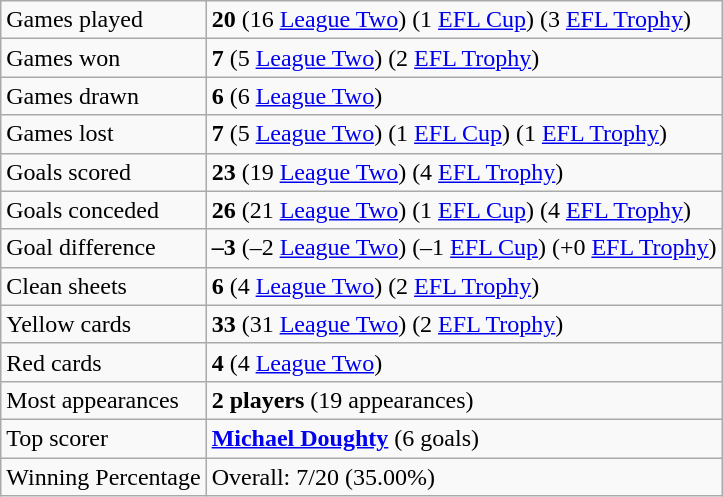<table class="wikitable">
<tr>
<td>Games played</td>
<td><strong>20</strong> (16 <a href='#'>League Two</a>) (1 <a href='#'>EFL Cup</a>) (3 <a href='#'>EFL Trophy</a>)</td>
</tr>
<tr>
<td>Games won</td>
<td><strong>7</strong> (5 <a href='#'>League Two</a>) (2 <a href='#'>EFL Trophy</a>)</td>
</tr>
<tr>
<td>Games drawn</td>
<td><strong>6</strong> (6 <a href='#'>League Two</a>)</td>
</tr>
<tr>
<td>Games lost</td>
<td><strong>7</strong> (5 <a href='#'>League Two</a>) (1 <a href='#'>EFL Cup</a>) (1 <a href='#'>EFL Trophy</a>)</td>
</tr>
<tr>
<td>Goals scored</td>
<td><strong>23</strong> (19 <a href='#'>League Two</a>) (4 <a href='#'>EFL Trophy</a>)</td>
</tr>
<tr>
<td>Goals conceded</td>
<td><strong>26</strong> (21 <a href='#'>League Two</a>) (1 <a href='#'>EFL Cup</a>) (4 <a href='#'>EFL Trophy</a>)</td>
</tr>
<tr>
<td>Goal difference</td>
<td><strong>–3</strong> (–2 <a href='#'>League Two</a>) (–1 <a href='#'>EFL Cup</a>) (+0 <a href='#'>EFL Trophy</a>)</td>
</tr>
<tr>
<td>Clean sheets</td>
<td><strong>6</strong> (4 <a href='#'>League Two</a>) (2 <a href='#'>EFL Trophy</a>)</td>
</tr>
<tr>
<td>Yellow cards</td>
<td><strong>33</strong> (31 <a href='#'>League Two</a>) (2 <a href='#'>EFL Trophy</a>)</td>
</tr>
<tr>
<td>Red cards</td>
<td><strong>4</strong> (4 <a href='#'>League Two</a>)</td>
</tr>
<tr>
<td>Most appearances</td>
<td><strong>2 players</strong> (19 appearances)</td>
</tr>
<tr>
<td>Top scorer</td>
<td> <strong><a href='#'>Michael Doughty</a></strong> (6 goals)</td>
</tr>
<tr>
<td>Winning Percentage</td>
<td>Overall: 7/20 (35.00%)</td>
</tr>
</table>
